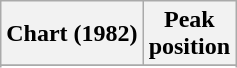<table class="wikitable sortable plainrowheaders" style="text-align:center">
<tr>
<th scope="col">Chart (1982)</th>
<th scope="col">Peak<br> position</th>
</tr>
<tr>
</tr>
<tr>
</tr>
</table>
